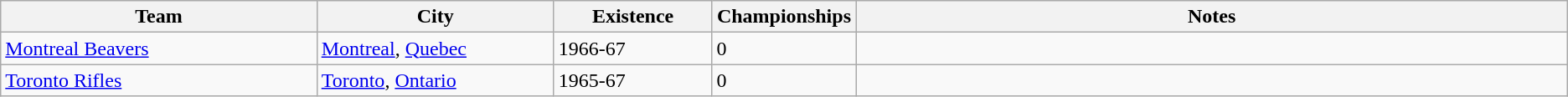<table class="wikitable">
<tr>
<th bgcolor="#DDDDFF" width="20%">Team</th>
<th bgcolor="#DDDDFF" width="15%">City</th>
<th bgcolor="#DDDDFF" width="10%">Existence</th>
<th bgcolor="#DDDDFF" width="5%">Championships</th>
<th bgcolor="#DDDDFF" width="45%">Notes</th>
</tr>
<tr>
<td><a href='#'>Montreal Beavers</a></td>
<td><a href='#'>Montreal</a>, <a href='#'>Quebec</a></td>
<td>1966-67</td>
<td>0</td>
<td></td>
</tr>
<tr>
<td><a href='#'>Toronto Rifles</a></td>
<td><a href='#'>Toronto</a>, <a href='#'>Ontario</a></td>
<td>1965-67</td>
<td>0</td>
<td></td>
</tr>
</table>
